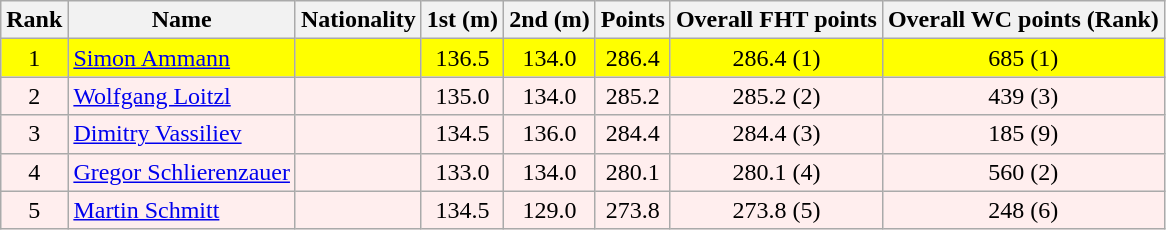<table class="wikitable">
<tr>
<th align=Center>Rank</th>
<th>Name</th>
<th>Nationality</th>
<th align=Center>1st (m)</th>
<th>2nd (m)</th>
<th>Points</th>
<th>Overall FHT points</th>
<th>Overall WC points (Rank)</th>
</tr>
<tr style="background:#ffff00;">
<td align=center>1</td>
<td align=left><a href='#'>Simon Ammann</a></td>
<td align=left></td>
<td align=center>136.5</td>
<td align=center>134.0</td>
<td align=center>286.4</td>
<td align=center>286.4 (1)</td>
<td align=center>685 (1)</td>
</tr>
<tr style="background:#ffeeee;">
<td align=center>2</td>
<td align=left><a href='#'>Wolfgang Loitzl</a></td>
<td align=left></td>
<td align=center>135.0</td>
<td align=center>134.0</td>
<td align=center>285.2</td>
<td align=center>285.2 (2)</td>
<td align=center>439 (3)</td>
</tr>
<tr style="background:#ffeeee;">
<td align=center>3</td>
<td align=left><a href='#'>Dimitry Vassiliev</a></td>
<td align=left></td>
<td align=center>134.5</td>
<td align=center>136.0</td>
<td align=center>284.4</td>
<td align=center>284.4 (3)</td>
<td align=center>185 (9)</td>
</tr>
<tr style="background:#ffeeee;">
<td align=center>4</td>
<td align=left><a href='#'>Gregor Schlierenzauer</a></td>
<td align=left></td>
<td align=center>133.0</td>
<td align=center>134.0</td>
<td align=center>280.1</td>
<td align=center>280.1 (4)</td>
<td align=center>560 (2)</td>
</tr>
<tr style="background:#ffeeee;">
<td align=center>5</td>
<td align=left><a href='#'>Martin Schmitt</a></td>
<td align=left></td>
<td align=center>134.5</td>
<td align=center>129.0</td>
<td align=center>273.8</td>
<td align=center>273.8 (5)</td>
<td align=center>248 (6)</td>
</tr>
</table>
